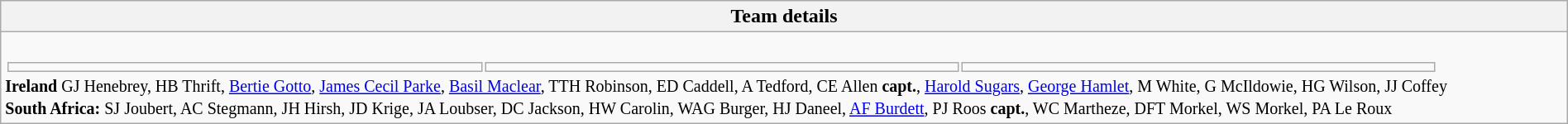<table class="wikitable collapsible collapsed" style="width:100%">
<tr>
<th>Team details</th>
</tr>
<tr>
<td><br><table width=92% |>
<tr>
<td></td>
<td></td>
<td></td>
</tr>
</table>
<small><strong>Ireland</strong> GJ Henebrey, HB Thrift, <a href='#'>Bertie Gotto</a>, <a href='#'>James Cecil Parke</a>, <a href='#'>Basil Maclear</a>, TTH Robinson, ED Caddell, A Tedford, CE Allen <strong>capt.</strong>, <a href='#'>Harold Sugars</a>, <a href='#'>George Hamlet</a>, M White, G McIldowie, HG Wilson, JJ Coffey <br>
<strong>South Africa:</strong> SJ Joubert, AC Stegmann, JH Hirsh, JD Krige, JA Loubser, DC Jackson, HW Carolin, WAG Burger, HJ Daneel, <a href='#'>AF Burdett</a>, PJ Roos <strong>capt.</strong>, WC Martheze, DFT Morkel, WS Morkel, PA Le Roux</small></td>
</tr>
</table>
